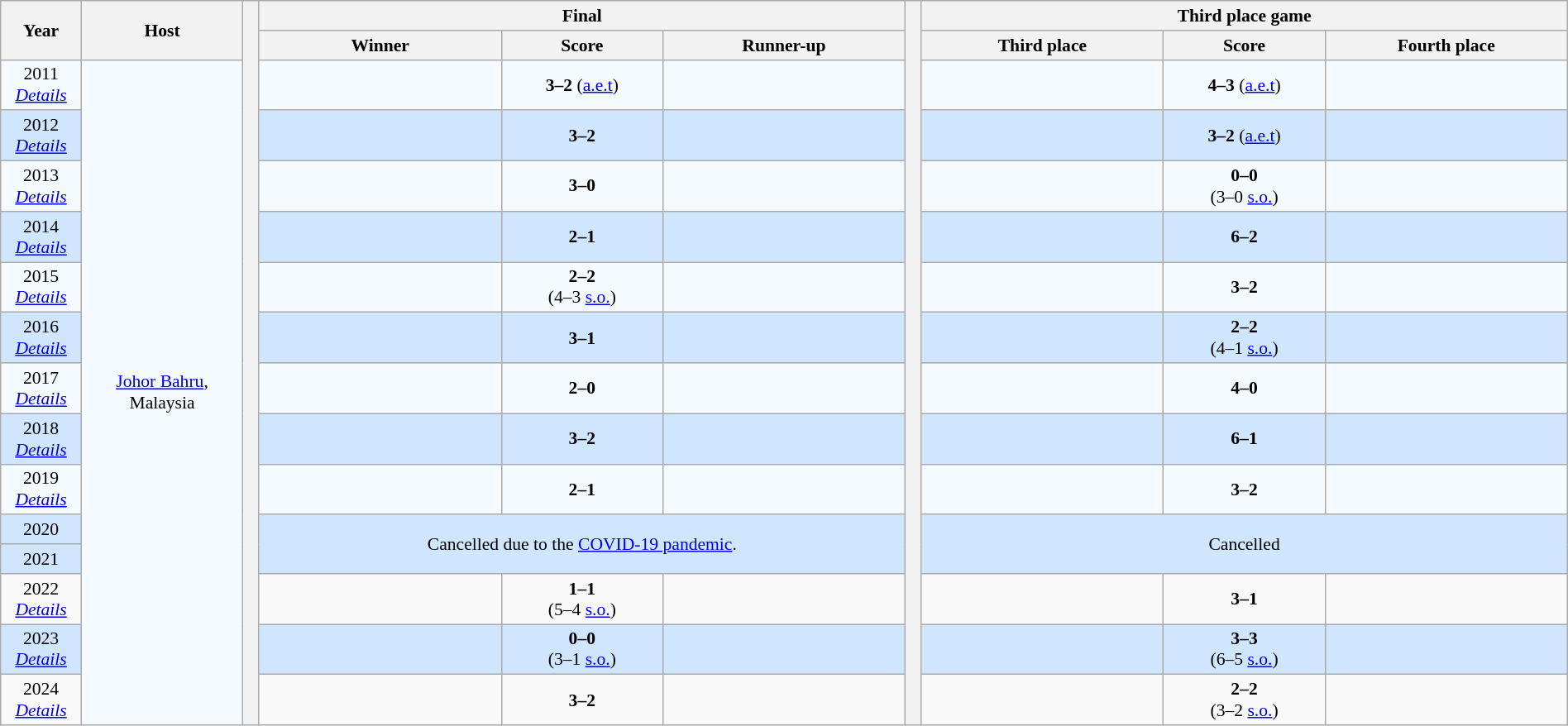<table class="wikitable" style="text-align:center;width:100%; font-size:90%;">
<tr>
<th rowspan=2 width=5%>Year</th>
<th rowspan=2 width=10%>Host</th>
<th width=1% rowspan=16></th>
<th colspan=3>Final</th>
<th width=1% rowspan=16></th>
<th colspan=3>Third place game</th>
</tr>
<tr>
<th width=15%>Winner</th>
<th width=10%>Score</th>
<th width=15%>Runner-up</th>
<th width=15%>Third place</th>
<th width=10%>Score</th>
<th width=15%>Fourth place</th>
</tr>
<tr bgcolor=#F5FAFF>
<td>2011<br><em><a href='#'>Details</a></em></td>
<td rowspan="14"><a href='#'>Johor Bahru</a>, Malaysia</td>
<td><strong></strong></td>
<td><strong>3–2</strong> (<a href='#'>a.e.t</a>)</td>
<td></td>
<td></td>
<td><strong>4–3</strong> (<a href='#'>a.e.t</a>)</td>
<td></td>
</tr>
<tr bgcolor=#D0E6FF>
<td>2012<br><em><a href='#'>Details</a></em></td>
<td><strong></strong></td>
<td><strong>3–2</strong></td>
<td></td>
<td></td>
<td><strong>3–2</strong> (<a href='#'>a.e.t</a>)</td>
<td></td>
</tr>
<tr bgcolor=#F5FAFF>
<td>2013<br><em><a href='#'>Details</a></em></td>
<td><strong></strong></td>
<td><strong>3–0</strong></td>
<td></td>
<td></td>
<td><strong>0–0</strong><br>(3–0 <a href='#'>s.o.</a>)</td>
<td></td>
</tr>
<tr bgcolor=#D0E6FF>
<td>2014<br><em><a href='#'>Details</a></em></td>
<td><strong></strong></td>
<td><strong>2–1</strong></td>
<td></td>
<td></td>
<td><strong>6–2</strong></td>
<td></td>
</tr>
<tr bgcolor=#F5FAFF>
<td>2015<br><em><a href='#'>Details</a></em></td>
<td><strong></strong></td>
<td><strong>2–2</strong><br>(4–3 <a href='#'>s.o.</a>)</td>
<td></td>
<td></td>
<td><strong>3–2</strong></td>
<td></td>
</tr>
<tr bgcolor=#D0E6FF>
<td>2016<br><em><a href='#'>Details</a></em></td>
<td><strong></strong></td>
<td><strong>3–1</strong></td>
<td></td>
<td></td>
<td><strong>2–2</strong><br>(4–1 <a href='#'>s.o.</a>)</td>
<td></td>
</tr>
<tr bgcolor=#F5FAFF>
<td>2017<br><em><a href='#'>Details</a></em></td>
<td><strong></strong></td>
<td><strong>2–0</strong></td>
<td></td>
<td></td>
<td><strong>4–0</strong></td>
<td></td>
</tr>
<tr bgcolor=#D0E6FF>
<td>2018<br><em><a href='#'>Details</a></em></td>
<td><strong></strong></td>
<td><strong>3–2</strong></td>
<td></td>
<td></td>
<td><strong>6–1</strong></td>
<td></td>
</tr>
<tr bgcolor=#F5FAFF>
<td>2019<br><em><a href='#'>Details</a></em></td>
<td><strong></strong></td>
<td><strong>2–1</strong></td>
<td></td>
<td></td>
<td><strong>3–2</strong></td>
<td></td>
</tr>
<tr bgcolor=#D0E6FF>
<td>2020</td>
<td colspan="3" rowspan="2">Cancelled due to the <a href='#'>COVID-19 pandemic</a>.</td>
<td colspan="3" rowspan="2">Cancelled</td>
</tr>
<tr bgcolor=#D0E6FF>
<td>2021</td>
</tr>
<tr>
<td>2022<br><em><a href='#'>Details</a></em></td>
<td><strong></strong></td>
<td><strong>1–1</strong><br>(5–4 <a href='#'>s.o.</a>)</td>
<td></td>
<td><strong></strong></td>
<td><strong>3–1</strong></td>
<td></td>
</tr>
<tr bgcolor=#D0E6FF>
<td>2023<br><em><a href='#'>Details</a></em></td>
<td><strong></strong></td>
<td><strong>0–0</strong><br>(3–1 <a href='#'>s.o.</a>)</td>
<td></td>
<td></td>
<td><strong>3–3</strong><br>(6–5 <a href='#'>s.o.</a>)</td>
<td></td>
</tr>
<tr>
<td>2024<br><em><a href='#'>Details</a></em></td>
<td></td>
<td><strong>3–2</strong></td>
<td></td>
<td></td>
<td><strong>2–2</strong><br>(3–2 <a href='#'>s.o.</a>)</td>
<td></td>
</tr>
</table>
